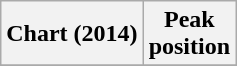<table class="wikitable plainrowheaders sortable" style="text-align:center">
<tr>
<th scope="col">Chart (2014)</th>
<th scope="col">Peak<br>position</th>
</tr>
<tr>
</tr>
</table>
